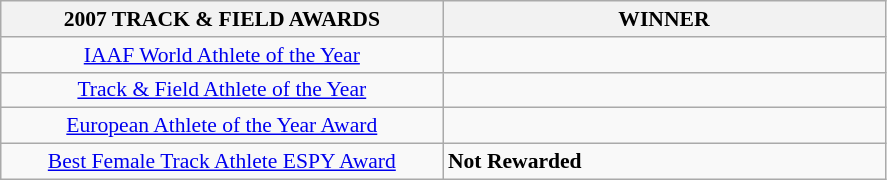<table class="wikitable" style="border-collapse: collapse; font-size: 90%;">
<tr>
<th align="center" style="width: 20em">2007 TRACK & FIELD AWARDS</th>
<th align="center" style="width: 20em">WINNER</th>
</tr>
<tr>
<td align="center"><a href='#'>IAAF World Athlete of the Year</a></td>
<td></td>
</tr>
<tr>
<td align="center"><a href='#'>Track & Field Athlete of the Year</a></td>
<td></td>
</tr>
<tr>
<td align="center"><a href='#'>European Athlete of the Year Award</a></td>
<td></td>
</tr>
<tr>
<td align="center"><a href='#'>Best Female Track Athlete ESPY Award</a></td>
<td><strong>Not Rewarded</strong></td>
</tr>
</table>
